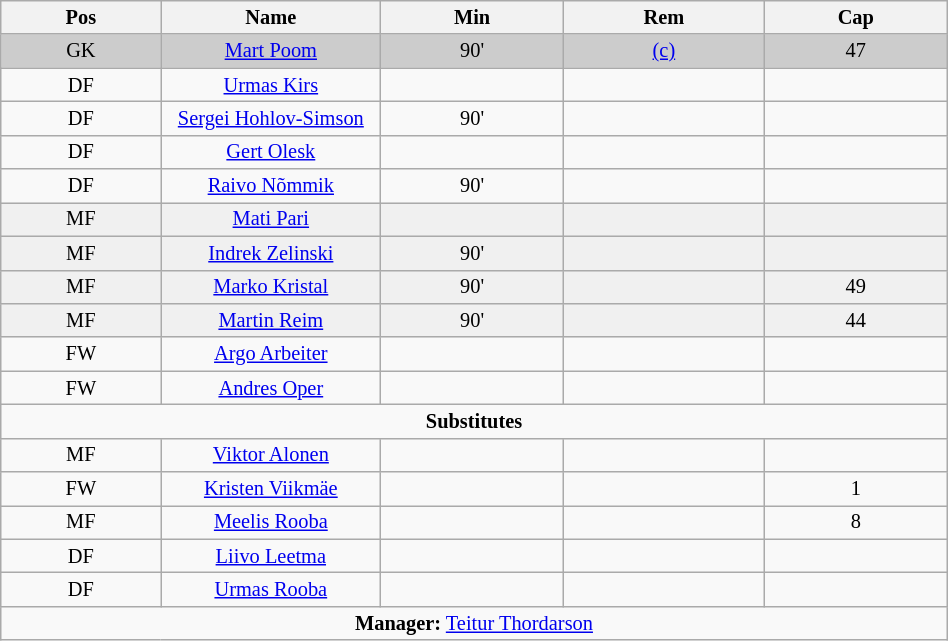<table class="wikitable collapsible collapsed" align="center" style="font-size:85%; text-align:center;" width="50%">
<tr>
<th>Pos</th>
<th width=140>Name</th>
<th>Min</th>
<th>Rem</th>
<th>Cap</th>
</tr>
<tr bgcolor="cccccc">
<td>GK</td>
<td><a href='#'>Mart Poom</a></td>
<td>90'</td>
<td><a href='#'>(c)</a></td>
<td>47</td>
</tr>
<tr>
<td>DF</td>
<td><a href='#'>Urmas Kirs</a></td>
<td></td>
<td></td>
<td></td>
</tr>
<tr>
<td>DF</td>
<td><a href='#'>Sergei Hohlov-Simson</a></td>
<td>90'</td>
<td></td>
<td></td>
</tr>
<tr>
<td>DF</td>
<td><a href='#'>Gert Olesk</a></td>
<td></td>
<td></td>
<td></td>
</tr>
<tr>
<td>DF</td>
<td><a href='#'>Raivo Nõmmik</a></td>
<td>90'</td>
<td></td>
<td></td>
</tr>
<tr bgcolor="#F0F0F0">
<td>MF</td>
<td><a href='#'>Mati Pari</a></td>
<td></td>
<td></td>
<td></td>
</tr>
<tr bgcolor="#F0F0F0">
<td>MF</td>
<td><a href='#'>Indrek Zelinski</a></td>
<td>90'</td>
<td></td>
<td></td>
</tr>
<tr bgcolor="#F0F0F0">
<td>MF</td>
<td><a href='#'>Marko Kristal</a></td>
<td>90'</td>
<td></td>
<td>49</td>
</tr>
<tr bgcolor="#F0F0F0">
<td>MF</td>
<td><a href='#'>Martin Reim</a></td>
<td>90'</td>
<td></td>
<td>44</td>
</tr>
<tr>
<td>FW</td>
<td><a href='#'>Argo Arbeiter</a></td>
<td></td>
<td></td>
<td></td>
</tr>
<tr>
<td>FW</td>
<td><a href='#'>Andres Oper</a></td>
<td></td>
<td></td>
<td></td>
</tr>
<tr>
<td colspan=5 align=center><strong>Substitutes</strong></td>
</tr>
<tr>
<td>MF</td>
<td><a href='#'>Viktor Alonen</a></td>
<td></td>
<td></td>
<td></td>
</tr>
<tr>
<td>FW</td>
<td><a href='#'>Kristen Viikmäe</a></td>
<td></td>
<td></td>
<td>1</td>
</tr>
<tr>
<td>MF</td>
<td><a href='#'>Meelis Rooba</a></td>
<td></td>
<td></td>
<td>8</td>
</tr>
<tr>
<td>DF</td>
<td><a href='#'>Liivo Leetma</a></td>
<td></td>
<td></td>
<td></td>
</tr>
<tr>
<td>DF</td>
<td><a href='#'>Urmas Rooba</a></td>
<td></td>
<td></td>
<td></td>
</tr>
<tr>
<td colspan=5 align=center><strong>Manager:</strong>  <a href='#'>Teitur Thordarson</a></td>
</tr>
</table>
